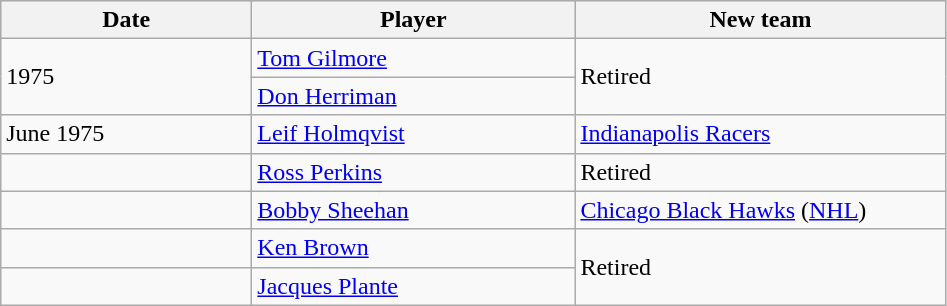<table class="wikitable">
<tr style="background:#ddd; text-align:center;">
<th style="width: 10em;">Date</th>
<th style="width: 13em;">Player</th>
<th style="width: 15em;">New team</th>
</tr>
<tr>
<td rowspan=2>1975</td>
<td><a href='#'>Tom Gilmore</a></td>
<td rowspan=2>Retired</td>
</tr>
<tr>
<td><a href='#'>Don Herriman</a></td>
</tr>
<tr>
<td>June 1975</td>
<td><a href='#'>Leif Holmqvist</a></td>
<td><a href='#'>Indianapolis Racers</a></td>
</tr>
<tr>
<td></td>
<td><a href='#'>Ross Perkins</a></td>
<td>Retired</td>
</tr>
<tr>
<td></td>
<td><a href='#'>Bobby Sheehan</a></td>
<td><a href='#'>Chicago Black Hawks</a> (<a href='#'>NHL</a>)</td>
</tr>
<tr>
<td></td>
<td><a href='#'>Ken Brown</a></td>
<td rowspan=2>Retired</td>
</tr>
<tr>
<td></td>
<td><a href='#'>Jacques Plante</a></td>
</tr>
</table>
